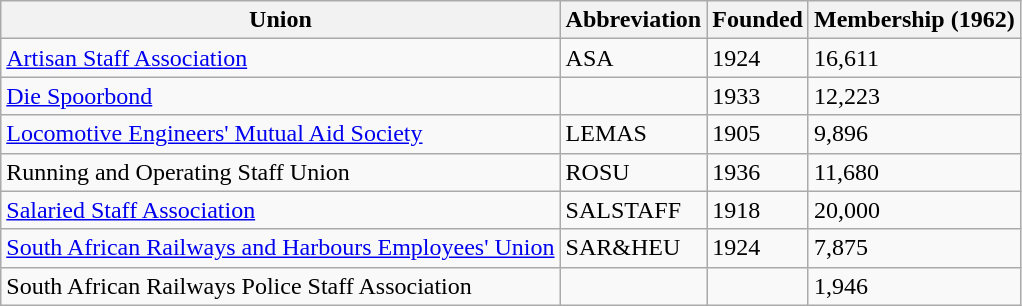<table class="wikitable sortable">
<tr>
<th>Union</th>
<th>Abbreviation</th>
<th>Founded</th>
<th>Membership (1962)</th>
</tr>
<tr>
<td><a href='#'>Artisan Staff Association</a></td>
<td>ASA</td>
<td>1924</td>
<td>16,611</td>
</tr>
<tr>
<td><a href='#'>Die Spoorbond</a></td>
<td></td>
<td>1933</td>
<td>12,223</td>
</tr>
<tr>
<td><a href='#'>Locomotive Engineers' Mutual Aid Society</a></td>
<td>LEMAS</td>
<td>1905</td>
<td>9,896</td>
</tr>
<tr>
<td>Running and Operating Staff Union</td>
<td>ROSU</td>
<td>1936</td>
<td>11,680</td>
</tr>
<tr>
<td><a href='#'>Salaried Staff Association</a></td>
<td>SALSTAFF</td>
<td>1918</td>
<td>20,000</td>
</tr>
<tr>
<td><a href='#'>South African Railways and Harbours Employees' Union</a></td>
<td>SAR&HEU</td>
<td>1924</td>
<td>7,875</td>
</tr>
<tr>
<td>South African Railways Police Staff Association</td>
<td></td>
<td></td>
<td>1,946</td>
</tr>
</table>
